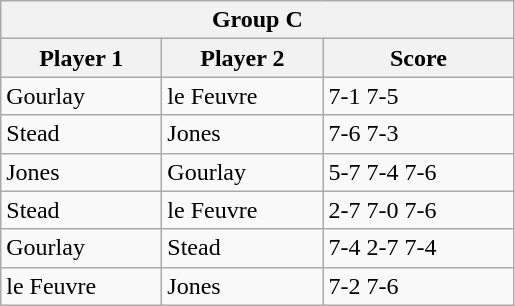<table class="wikitable">
<tr>
<th colspan="3">Group C</th>
</tr>
<tr>
<th width=100>Player 1</th>
<th width=100>Player 2</th>
<th width=120>Score</th>
</tr>
<tr>
<td>Gourlay</td>
<td>le Feuvre</td>
<td>7-1 7-5</td>
</tr>
<tr>
<td>Stead</td>
<td>Jones</td>
<td>7-6 7-3</td>
</tr>
<tr>
<td>Jones</td>
<td>Gourlay</td>
<td>5-7 7-4 7-6</td>
</tr>
<tr>
<td>Stead</td>
<td>le Feuvre</td>
<td>2-7 7-0 7-6</td>
</tr>
<tr>
<td>Gourlay</td>
<td>Stead</td>
<td>7-4 2-7 7-4</td>
</tr>
<tr>
<td>le Feuvre</td>
<td>Jones</td>
<td>7-2 7-6</td>
</tr>
</table>
